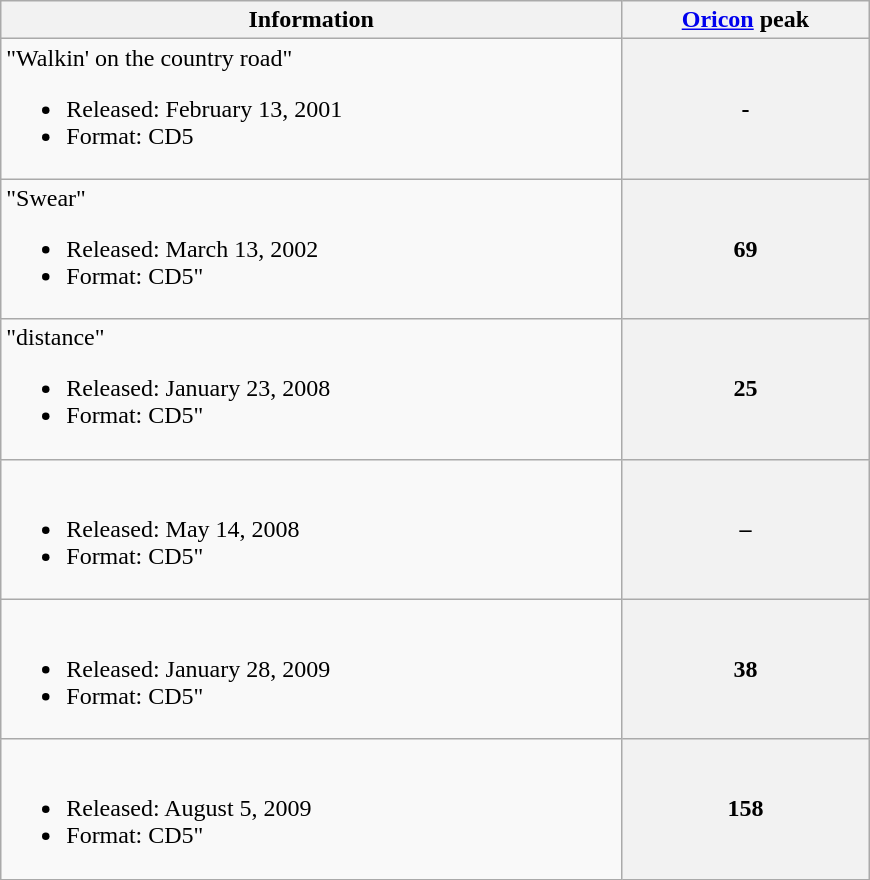<table class="wikitable" width="580px">
<tr>
<th align="left">Information</th>
<th align="left"><a href='#'>Oricon</a> peak</th>
</tr>
<tr>
<td align="left">"Walkin' on the country road"<br><ul><li>Released: February 13, 2001</li><li>Format: CD5</li></ul></td>
<th align="left">-</th>
</tr>
<tr>
<td align="left">"Swear"<br><ul><li>Released: March 13, 2002</li><li>Format: CD5"</li></ul></td>
<th align="left">69</th>
</tr>
<tr>
<td align="left">"distance"<br><ul><li>Released: January 23, 2008</li><li>Format: CD5"</li></ul></td>
<th align="left">25</th>
</tr>
<tr>
<td align="left"><br><ul><li>Released: May 14, 2008</li><li>Format: CD5"</li></ul></td>
<th align="left">–</th>
</tr>
<tr>
<td align="left"><br><ul><li>Released: January 28, 2009</li><li>Format: CD5"</li></ul></td>
<th align="left">38</th>
</tr>
<tr>
<td align="left"><br><ul><li>Released: August 5, 2009</li><li>Format: CD5"</li></ul></td>
<th align="left">158</th>
</tr>
</table>
